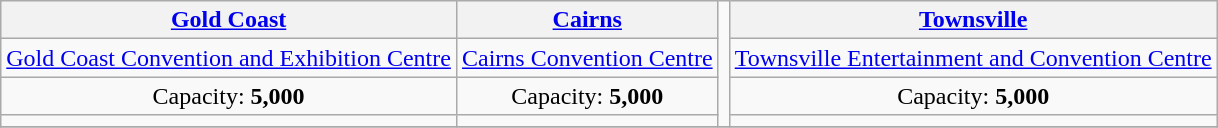<table class="wikitable" style="text-align:center;">
<tr>
<th><a href='#'>Gold Coast</a></th>
<th><a href='#'>Cairns</a></th>
<td rowspan="4"><br></td>
<th><a href='#'>Townsville</a></th>
</tr>
<tr>
<td><a href='#'>Gold Coast Convention and Exhibition Centre</a></td>
<td><a href='#'>Cairns Convention Centre</a></td>
<td><a href='#'>Townsville Entertainment and Convention Centre</a></td>
</tr>
<tr>
<td>Capacity: <strong>5,000</strong></td>
<td>Capacity: <strong>5,000</strong></td>
<td>Capacity: <strong>5,000</strong></td>
</tr>
<tr>
<td></td>
<td></td>
<td></td>
</tr>
<tr>
</tr>
</table>
